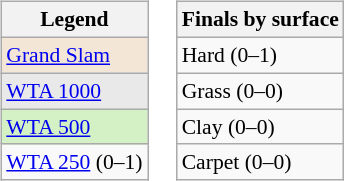<table>
<tr>
<td><br><table class="wikitable" style=font-size:90%>
<tr>
<th>Legend</th>
</tr>
<tr>
<td bgcolor="f3e6d7"><a href='#'>Grand Slam</a></td>
</tr>
<tr>
<td bgcolor="#e9e9e9"><a href='#'>WTA 1000</a></td>
</tr>
<tr>
<td bgcolor="#d4f1c5"><a href='#'>WTA 500</a></td>
</tr>
<tr>
<td><a href='#'>WTA 250</a> (0–1)</td>
</tr>
</table>
</td>
<td><br><table class="wikitable" style=font-size:90%>
<tr>
<th>Finals by surface</th>
</tr>
<tr>
<td>Hard (0–1)</td>
</tr>
<tr>
<td>Grass (0–0)</td>
</tr>
<tr>
<td>Clay (0–0)</td>
</tr>
<tr>
<td>Carpet (0–0)</td>
</tr>
</table>
</td>
</tr>
</table>
